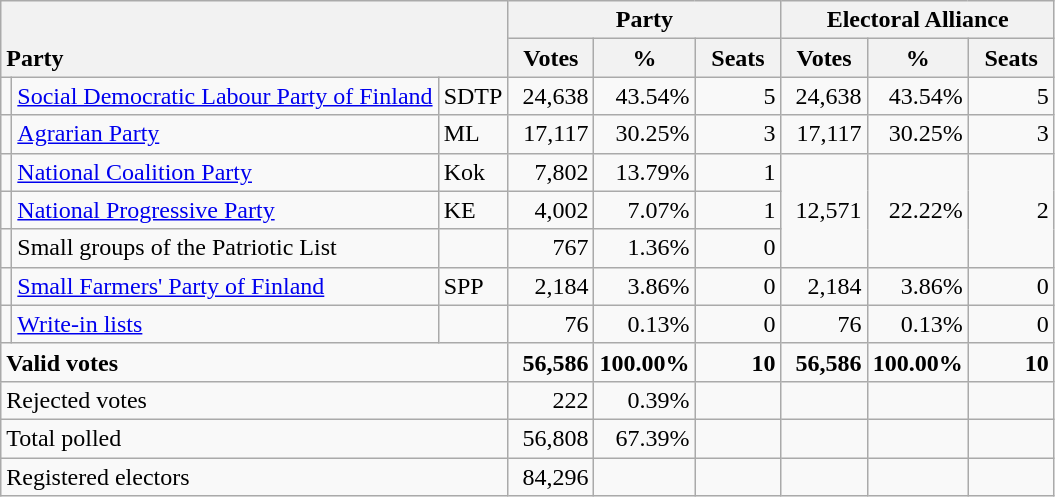<table class="wikitable" border="1" style="text-align:right;">
<tr>
<th style="text-align:left;" valign=bottom rowspan=2 colspan=3>Party</th>
<th colspan=3>Party</th>
<th colspan=3>Electoral Alliance</th>
</tr>
<tr>
<th align=center valign=bottom width="50">Votes</th>
<th align=center valign=bottom width="50">%</th>
<th align=center valign=bottom width="50">Seats</th>
<th align=center valign=bottom width="50">Votes</th>
<th align=center valign=bottom width="50">%</th>
<th align=center valign=bottom width="50">Seats</th>
</tr>
<tr>
<td></td>
<td align=left style="white-space: nowrap;"><a href='#'>Social Democratic Labour Party of Finland</a></td>
<td align=left>SDTP</td>
<td>24,638</td>
<td>43.54%</td>
<td>5</td>
<td>24,638</td>
<td>43.54%</td>
<td>5</td>
</tr>
<tr>
<td></td>
<td align=left><a href='#'>Agrarian Party</a></td>
<td align=left>ML</td>
<td>17,117</td>
<td>30.25%</td>
<td>3</td>
<td>17,117</td>
<td>30.25%</td>
<td>3</td>
</tr>
<tr>
<td></td>
<td align=left><a href='#'>National Coalition Party</a></td>
<td align=left>Kok</td>
<td>7,802</td>
<td>13.79%</td>
<td>1</td>
<td rowspan=3>12,571</td>
<td rowspan=3>22.22%</td>
<td rowspan=3>2</td>
</tr>
<tr>
<td></td>
<td align=left><a href='#'>National Progressive Party</a></td>
<td align=left>KE</td>
<td>4,002</td>
<td>7.07%</td>
<td>1</td>
</tr>
<tr>
<td></td>
<td align=left>Small groups of the Patriotic List</td>
<td align=left></td>
<td>767</td>
<td>1.36%</td>
<td>0</td>
</tr>
<tr>
<td></td>
<td align=left><a href='#'>Small Farmers' Party of Finland</a></td>
<td align=left>SPP</td>
<td>2,184</td>
<td>3.86%</td>
<td>0</td>
<td>2,184</td>
<td>3.86%</td>
<td>0</td>
</tr>
<tr>
<td></td>
<td align=left><a href='#'>Write-in lists</a></td>
<td align=left></td>
<td>76</td>
<td>0.13%</td>
<td>0</td>
<td>76</td>
<td>0.13%</td>
<td>0</td>
</tr>
<tr style="font-weight:bold">
<td align=left colspan=3>Valid votes</td>
<td>56,586</td>
<td>100.00%</td>
<td>10</td>
<td>56,586</td>
<td>100.00%</td>
<td>10</td>
</tr>
<tr>
<td align=left colspan=3>Rejected votes</td>
<td>222</td>
<td>0.39%</td>
<td></td>
<td></td>
<td></td>
<td></td>
</tr>
<tr>
<td align=left colspan=3>Total polled</td>
<td>56,808</td>
<td>67.39%</td>
<td></td>
<td></td>
<td></td>
<td></td>
</tr>
<tr>
<td align=left colspan=3>Registered electors</td>
<td>84,296</td>
<td></td>
<td></td>
<td></td>
<td></td>
<td></td>
</tr>
</table>
